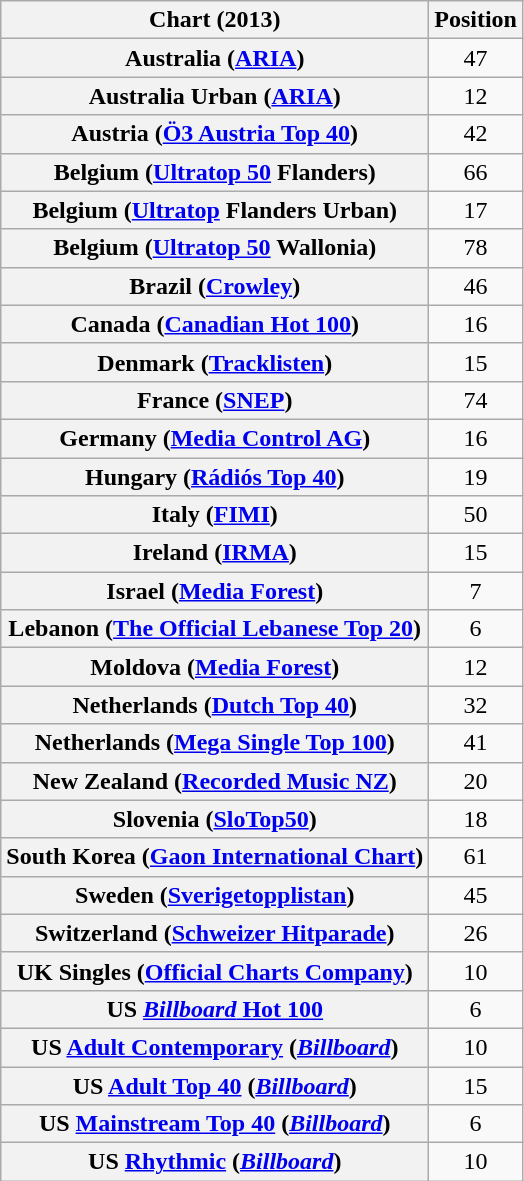<table class="wikitable plainrowheaders sortable" style="text-align:center;">
<tr>
<th>Chart (2013)</th>
<th>Position</th>
</tr>
<tr>
<th scope="row">Australia (<a href='#'>ARIA</a>)</th>
<td align="center">47</td>
</tr>
<tr>
<th scope="row">Australia Urban (<a href='#'>ARIA</a>)</th>
<td align="center">12</td>
</tr>
<tr>
<th scope="row">Austria (<a href='#'>Ö3 Austria Top 40</a>)</th>
<td align="center">42</td>
</tr>
<tr>
<th scope="row">Belgium (<a href='#'>Ultratop 50</a> Flanders)</th>
<td align="center">66</td>
</tr>
<tr>
<th scope="row">Belgium (<a href='#'>Ultratop</a> Flanders Urban)</th>
<td align="center">17</td>
</tr>
<tr>
<th scope="row">Belgium (<a href='#'>Ultratop 50</a> Wallonia)</th>
<td align="center">78</td>
</tr>
<tr>
<th scope="row">Brazil (<a href='#'>Crowley</a>)</th>
<td align="center">46</td>
</tr>
<tr>
<th scope="row">Canada (<a href='#'>Canadian Hot 100</a>)</th>
<td align="center">16</td>
</tr>
<tr>
<th scope="row">Denmark (<a href='#'>Tracklisten</a>)</th>
<td align="center">15</td>
</tr>
<tr>
<th scope="row">France (<a href='#'>SNEP</a>)</th>
<td align="center">74</td>
</tr>
<tr>
<th scope="row">Germany (<a href='#'>Media Control AG</a>)</th>
<td style="text-align:center;">16</td>
</tr>
<tr>
<th scope="row">Hungary (<a href='#'>Rádiós Top 40</a>)</th>
<td align="center">19</td>
</tr>
<tr>
<th scope="row">Italy (<a href='#'>FIMI</a>)</th>
<td style="text-align:center;">50</td>
</tr>
<tr>
<th scope="row">Ireland (<a href='#'>IRMA</a>)</th>
<td style="text-align:center;">15</td>
</tr>
<tr>
<th scope="row">Israel (<a href='#'>Media Forest</a>)</th>
<td style="text-align:center;">7</td>
</tr>
<tr>
<th scope="row">Lebanon (<a href='#'>The Official Lebanese Top 20</a>)</th>
<td align="center">6</td>
</tr>
<tr>
<th scope="row">Moldova (<a href='#'>Media Forest</a>)</th>
<td align="center">12</td>
</tr>
<tr>
<th scope="row">Netherlands (<a href='#'>Dutch Top 40</a>)</th>
<td align="center">32</td>
</tr>
<tr>
<th scope="row">Netherlands (<a href='#'>Mega Single Top 100</a>)</th>
<td align="center">41</td>
</tr>
<tr>
<th scope="row">New Zealand (<a href='#'>Recorded Music NZ</a>)</th>
<td align="center">20</td>
</tr>
<tr>
<th scope="row">Slovenia (<a href='#'>SloTop50</a>)</th>
<td align=center>18</td>
</tr>
<tr>
<th scope="row">South Korea (<a href='#'>Gaon International Chart</a>)</th>
<td align="center">61</td>
</tr>
<tr>
<th scope="row">Sweden (<a href='#'>Sverigetopplistan</a>)</th>
<td>45</td>
</tr>
<tr>
<th scope="row">Switzerland (<a href='#'>Schweizer Hitparade</a>)</th>
<td align="center">26</td>
</tr>
<tr>
<th scope="row">UK Singles (<a href='#'>Official Charts Company</a>)</th>
<td>10</td>
</tr>
<tr>
<th scope="row">US <a href='#'><em>Billboard</em> Hot 100</a></th>
<td style="text-align:center;">6</td>
</tr>
<tr>
<th scope="row">US <a href='#'>Adult Contemporary</a> (<em><a href='#'>Billboard</a></em>)</th>
<td style="text-align:center;">10</td>
</tr>
<tr>
<th scope="row">US <a href='#'>Adult Top 40</a> (<em><a href='#'>Billboard</a></em>)</th>
<td style="text-align:center;">15</td>
</tr>
<tr>
<th scope="row">US <a href='#'>Mainstream Top 40</a> (<em><a href='#'>Billboard</a></em>)</th>
<td style="text-align:center;">6</td>
</tr>
<tr>
<th scope="row">US <a href='#'>Rhythmic</a> (<em><a href='#'>Billboard</a></em>)</th>
<td style="text-align:center;">10</td>
</tr>
</table>
